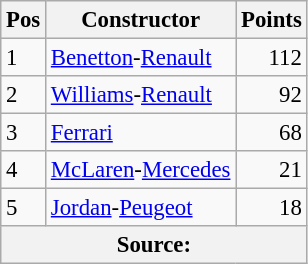<table class="wikitable" style="font-size: 95%;">
<tr>
<th>Pos</th>
<th>Constructor</th>
<th>Points</th>
</tr>
<tr>
<td>1</td>
<td> <a href='#'>Benetton</a>-<a href='#'>Renault</a></td>
<td align="right">112</td>
</tr>
<tr>
<td>2</td>
<td> <a href='#'>Williams</a>-<a href='#'>Renault</a></td>
<td align="right">92</td>
</tr>
<tr>
<td>3</td>
<td> <a href='#'>Ferrari</a></td>
<td align="right">68</td>
</tr>
<tr>
<td>4</td>
<td> <a href='#'>McLaren</a>-<a href='#'>Mercedes</a></td>
<td align="right">21</td>
</tr>
<tr>
<td>5</td>
<td> <a href='#'>Jordan</a>-<a href='#'>Peugeot</a></td>
<td align="right">18</td>
</tr>
<tr>
<th colspan=4>Source:</th>
</tr>
</table>
